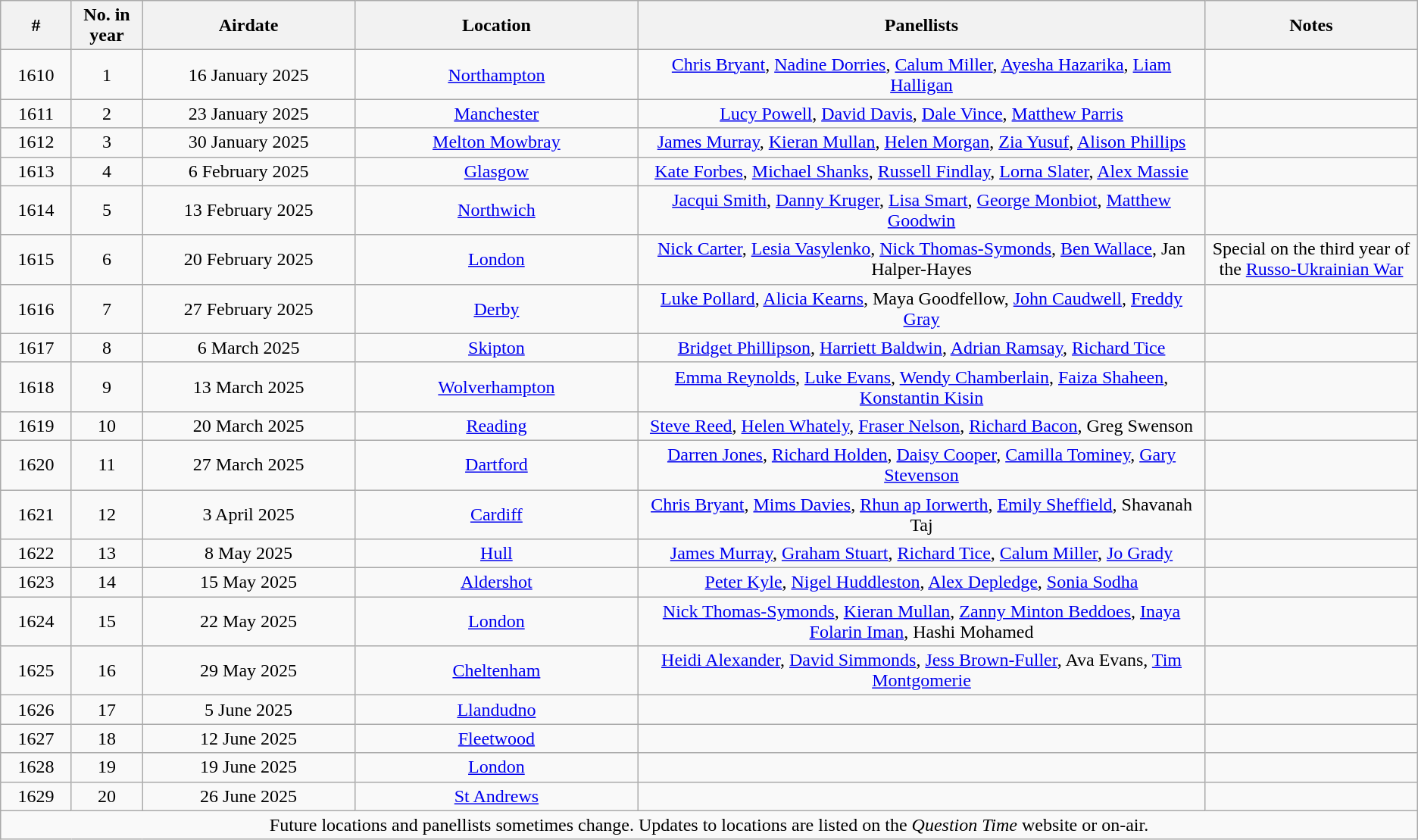<table class="wikitable" style="text-align:center;">
<tr>
<th style="width:5%;">#</th>
<th style="width:5%;">No. in year</th>
<th style="width:15%;">Airdate</th>
<th style="width:20%;">Location</th>
<th style="width:40%;">Panellists</th>
<th style="width:40%;">Notes</th>
</tr>
<tr>
<td>1610</td>
<td>1</td>
<td>16 January 2025</td>
<td><a href='#'>Northampton</a></td>
<td><a href='#'>Chris Bryant</a>, <a href='#'>Nadine Dorries</a>, <a href='#'>Calum Miller</a>, <a href='#'>Ayesha Hazarika</a>, <a href='#'>Liam Halligan</a></td>
<td></td>
</tr>
<tr>
<td>1611</td>
<td>2</td>
<td>23 January 2025</td>
<td><a href='#'>Manchester</a></td>
<td><a href='#'>Lucy Powell</a>, <a href='#'>David Davis</a>, <a href='#'>Dale Vince</a>, <a href='#'>Matthew Parris</a></td>
<td></td>
</tr>
<tr>
<td>1612</td>
<td>3</td>
<td>30 January 2025</td>
<td><a href='#'>Melton Mowbray</a></td>
<td><a href='#'>James Murray</a>, <a href='#'>Kieran Mullan</a>, <a href='#'>Helen Morgan</a>, <a href='#'>Zia Yusuf</a>, <a href='#'>Alison Phillips</a></td>
<td></td>
</tr>
<tr>
<td>1613</td>
<td>4</td>
<td>6 February 2025</td>
<td><a href='#'>Glasgow</a></td>
<td><a href='#'>Kate Forbes</a>, <a href='#'>Michael Shanks</a>, <a href='#'>Russell Findlay</a>, <a href='#'>Lorna Slater</a>, <a href='#'>Alex Massie</a></td>
<td></td>
</tr>
<tr>
<td>1614</td>
<td>5</td>
<td>13 February 2025</td>
<td><a href='#'>Northwich</a></td>
<td><a href='#'>Jacqui Smith</a>, <a href='#'>Danny Kruger</a>, <a href='#'>Lisa Smart</a>, <a href='#'>George Monbiot</a>, <a href='#'>Matthew Goodwin</a></td>
<td></td>
</tr>
<tr>
<td>1615</td>
<td>6</td>
<td>20 February 2025</td>
<td><a href='#'>London</a></td>
<td><a href='#'>Nick Carter</a>, <a href='#'>Lesia Vasylenko</a>, <a href='#'>Nick Thomas-Symonds</a>, <a href='#'>Ben Wallace</a>, Jan Halper-Hayes</td>
<td>Special on the third year of the <a href='#'>Russo-Ukrainian War</a></td>
</tr>
<tr>
<td>1616</td>
<td>7</td>
<td>27 February 2025</td>
<td><a href='#'>Derby</a></td>
<td><a href='#'>Luke Pollard</a>, <a href='#'>Alicia Kearns</a>, Maya Goodfellow, <a href='#'>John Caudwell</a>, <a href='#'>Freddy Gray</a></td>
<td></td>
</tr>
<tr>
<td>1617</td>
<td>8</td>
<td>6 March 2025</td>
<td><a href='#'>Skipton</a></td>
<td><a href='#'>Bridget Phillipson</a>, <a href='#'>Harriett Baldwin</a>, <a href='#'>Adrian Ramsay</a>, <a href='#'>Richard Tice</a></td>
<td></td>
</tr>
<tr>
<td>1618</td>
<td>9</td>
<td>13 March 2025</td>
<td><a href='#'>Wolverhampton</a></td>
<td><a href='#'>Emma Reynolds</a>, <a href='#'>Luke Evans</a>, <a href='#'>Wendy Chamberlain</a>, <a href='#'>Faiza Shaheen</a>, <a href='#'>Konstantin Kisin</a></td>
<td></td>
</tr>
<tr>
<td>1619</td>
<td>10</td>
<td>20 March 2025</td>
<td><a href='#'>Reading</a></td>
<td><a href='#'>Steve Reed</a>, <a href='#'>Helen Whately</a>, <a href='#'>Fraser Nelson</a>, <a href='#'>Richard Bacon</a>, Greg Swenson</td>
<td></td>
</tr>
<tr>
<td>1620</td>
<td>11</td>
<td>27 March 2025</td>
<td><a href='#'>Dartford</a></td>
<td><a href='#'>Darren Jones</a>, <a href='#'>Richard Holden</a>, <a href='#'>Daisy Cooper</a>, <a href='#'>Camilla Tominey</a>, <a href='#'>Gary Stevenson</a></td>
<td></td>
</tr>
<tr>
<td>1621</td>
<td>12</td>
<td>3 April 2025</td>
<td><a href='#'>Cardiff</a></td>
<td><a href='#'>Chris Bryant</a>, <a href='#'>Mims Davies</a>, <a href='#'>Rhun ap Iorwerth</a>, <a href='#'>Emily Sheffield</a>, Shavanah Taj</td>
<td></td>
</tr>
<tr>
<td>1622</td>
<td>13</td>
<td>8 May 2025</td>
<td><a href='#'>Hull</a></td>
<td><a href='#'>James Murray</a>, <a href='#'>Graham Stuart</a>, <a href='#'>Richard Tice</a>, <a href='#'>Calum Miller</a>, <a href='#'>Jo Grady</a></td>
<td></td>
</tr>
<tr>
<td>1623</td>
<td>14</td>
<td>15 May 2025</td>
<td><a href='#'>Aldershot</a></td>
<td><a href='#'>Peter Kyle</a>, <a href='#'>Nigel Huddleston</a>, <a href='#'>Alex Depledge</a>, <a href='#'>Sonia Sodha</a></td>
<td></td>
</tr>
<tr>
<td>1624</td>
<td>15</td>
<td>22 May 2025</td>
<td><a href='#'>London</a></td>
<td><a href='#'>Nick Thomas-Symonds</a>, <a href='#'>Kieran Mullan</a>, <a href='#'>Zanny Minton Beddoes</a>, <a href='#'>Inaya Folarin Iman</a>, Hashi Mohamed</td>
<td></td>
</tr>
<tr>
<td>1625</td>
<td>16</td>
<td>29 May 2025</td>
<td><a href='#'>Cheltenham</a></td>
<td><a href='#'>Heidi Alexander</a>, <a href='#'>David Simmonds</a>, <a href='#'>Jess Brown-Fuller</a>, Ava Evans, <a href='#'>Tim Montgomerie</a></td>
<td></td>
</tr>
<tr>
<td>1626</td>
<td>17</td>
<td>5 June 2025</td>
<td><a href='#'>Llandudno</a></td>
<td></td>
<td></td>
</tr>
<tr>
<td>1627</td>
<td>18</td>
<td>12 June 2025</td>
<td><a href='#'>Fleetwood</a></td>
<td></td>
<td></td>
</tr>
<tr>
<td>1628</td>
<td>19</td>
<td>19 June 2025</td>
<td><a href='#'>London</a></td>
<td></td>
<td></td>
</tr>
<tr>
<td>1629</td>
<td>20</td>
<td>26 June 2025</td>
<td><a href='#'>St Andrews</a></td>
<td></td>
<td></td>
</tr>
<tr>
<td colspan=6>Future locations and panellists sometimes change. Updates to locations are listed on the <em>Question Time</em> website or on-air.</td>
</tr>
</table>
